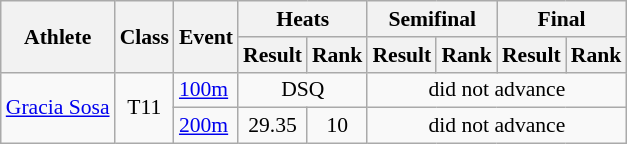<table class=wikitable style="font-size:90%">
<tr>
<th rowspan="2">Athlete</th>
<th rowspan="2">Class</th>
<th rowspan="2">Event</th>
<th colspan="2">Heats</th>
<th colspan="2">Semifinal</th>
<th colspan="3">Final</th>
</tr>
<tr>
<th>Result</th>
<th>Rank</th>
<th>Result</th>
<th>Rank</th>
<th>Result</th>
<th>Rank</th>
</tr>
<tr>
<td rowspan="2"><a href='#'>Gracia Sosa</a></td>
<td rowspan="2" style="text-align:center;">T11</td>
<td><a href='#'>100m</a></td>
<td style="text-align:center;" colspan="2">DSQ</td>
<td style="text-align:center;" colspan="4">did not advance</td>
</tr>
<tr>
<td><a href='#'>200m</a></td>
<td style="text-align:center;">29.35</td>
<td style="text-align:center;">10</td>
<td style="text-align:center;" colspan="4">did not advance</td>
</tr>
</table>
